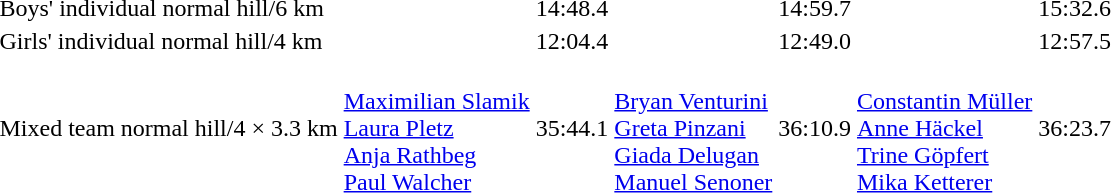<table>
<tr>
<td>Boys' individual normal hill/6 km</td>
<td></td>
<td>14:48.4</td>
<td></td>
<td>14:59.7</td>
<td></td>
<td>15:32.6</td>
</tr>
<tr>
<td>Girls' individual normal hill/4 km</td>
<td></td>
<td>12:04.4</td>
<td></td>
<td>12:49.0</td>
<td></td>
<td>12:57.5</td>
</tr>
<tr>
<td>Mixed team normal hill/4 × 3.3 km</td>
<td><br><a href='#'>Maximilian Slamik</a><br><a href='#'>Laura Pletz</a><br><a href='#'>Anja Rathbeg</a><br><a href='#'>Paul Walcher</a></td>
<td>35:44.1</td>
<td><br><a href='#'>Bryan Venturini</a><br><a href='#'>Greta Pinzani</a><br><a href='#'>Giada Delugan</a><br><a href='#'>Manuel Senoner</a></td>
<td>36:10.9</td>
<td><br><a href='#'>Constantin Müller</a><br><a href='#'>Anne Häckel</a><br><a href='#'>Trine Göpfert</a><br><a href='#'>Mika Ketterer</a></td>
<td>36:23.7</td>
</tr>
</table>
